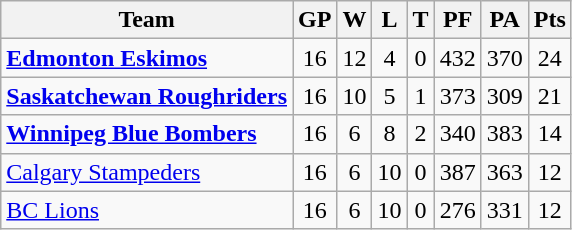<table class="wikitable" valign="top">
<tr>
<th>Team</th>
<th>GP</th>
<th>W</th>
<th>L</th>
<th>T</th>
<th>PF</th>
<th>PA</th>
<th>Pts</th>
</tr>
<tr align="center">
<td align="left"><strong><a href='#'>Edmonton Eskimos</a></strong></td>
<td>16</td>
<td>12</td>
<td>4</td>
<td>0</td>
<td>432</td>
<td>370</td>
<td>24</td>
</tr>
<tr align="center">
<td align="left"><strong><a href='#'>Saskatchewan Roughriders</a></strong></td>
<td>16</td>
<td>10</td>
<td>5</td>
<td>1</td>
<td>373</td>
<td>309</td>
<td>21</td>
</tr>
<tr align="center">
<td align="left"><strong><a href='#'>Winnipeg Blue Bombers</a></strong></td>
<td>16</td>
<td>6</td>
<td>8</td>
<td>2</td>
<td>340</td>
<td>383</td>
<td>14</td>
</tr>
<tr align="center">
<td align="left"><a href='#'>Calgary Stampeders</a></td>
<td>16</td>
<td>6</td>
<td>10</td>
<td>0</td>
<td>387</td>
<td>363</td>
<td>12</td>
</tr>
<tr align="center">
<td align="left"><a href='#'>BC Lions</a></td>
<td>16</td>
<td>6</td>
<td>10</td>
<td>0</td>
<td>276</td>
<td>331</td>
<td>12</td>
</tr>
</table>
